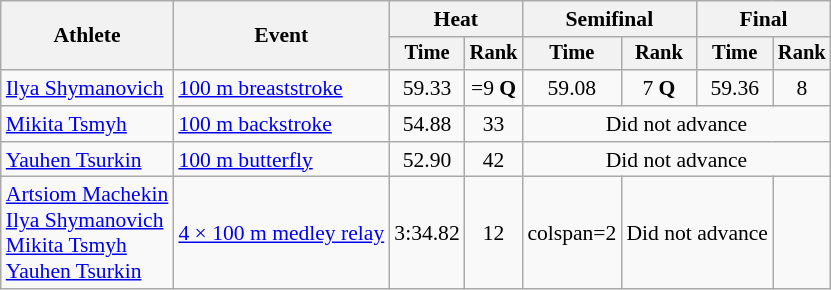<table class=wikitable style="font-size:90%">
<tr>
<th rowspan="2">Athlete</th>
<th rowspan="2">Event</th>
<th colspan="2">Heat</th>
<th colspan="2">Semifinal</th>
<th colspan="2">Final</th>
</tr>
<tr style="font-size:95%">
<th>Time</th>
<th>Rank</th>
<th>Time</th>
<th>Rank</th>
<th>Time</th>
<th>Rank</th>
</tr>
<tr align=center>
<td align=left><a href='#'>Ilya Shymanovich</a></td>
<td align=left><a href='#'>100 m breaststroke</a></td>
<td>59.33</td>
<td>=9 <strong>Q</strong></td>
<td>59.08</td>
<td>7 <strong>Q</strong></td>
<td>59.36</td>
<td>8</td>
</tr>
<tr align=center>
<td align=left><a href='#'>Mikita Tsmyh</a></td>
<td align=left><a href='#'>100 m backstroke</a></td>
<td>54.88</td>
<td>33</td>
<td colspan="4">Did not advance</td>
</tr>
<tr align=center>
<td align=left><a href='#'>Yauhen Tsurkin</a></td>
<td align=left><a href='#'>100 m butterfly</a></td>
<td>52.90</td>
<td>42</td>
<td colspan="4">Did not advance</td>
</tr>
<tr align=center>
<td align=left><a href='#'>Artsiom Machekin</a><br><a href='#'>Ilya Shymanovich</a><br><a href='#'>Mikita Tsmyh</a><br><a href='#'>Yauhen Tsurkin</a></td>
<td align=left><a href='#'>4 × 100 m medley relay</a></td>
<td>3:34.82</td>
<td>12</td>
<td>colspan=2 </td>
<td colspan="2">Did not advance</td>
</tr>
</table>
